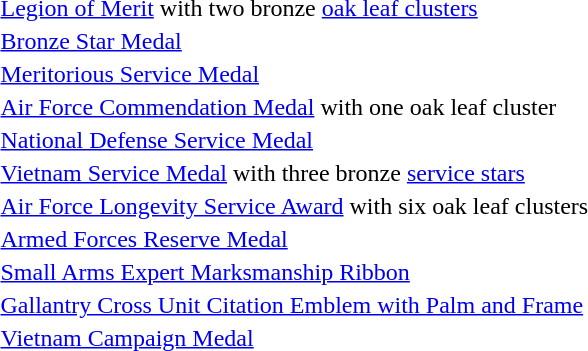<table>
<tr>
<td></td>
<td><a href='#'>Legion of Merit</a> with two bronze <a href='#'>oak leaf clusters</a></td>
</tr>
<tr>
<td></td>
<td><a href='#'>Bronze Star Medal</a></td>
</tr>
<tr>
<td></td>
<td><a href='#'>Meritorious Service Medal</a></td>
</tr>
<tr>
<td></td>
<td><a href='#'>Air Force Commendation Medal</a> with one oak leaf cluster</td>
</tr>
<tr>
<td></td>
<td><a href='#'>National Defense Service Medal</a></td>
</tr>
<tr>
<td></td>
<td><a href='#'>Vietnam Service Medal</a> with three bronze <a href='#'>service stars</a></td>
</tr>
<tr>
<td></td>
<td><a href='#'>Air Force Longevity Service Award</a> with six oak leaf clusters</td>
</tr>
<tr>
<td></td>
<td><a href='#'>Armed Forces Reserve Medal</a></td>
</tr>
<tr>
<td></td>
<td><a href='#'>Small Arms Expert Marksmanship Ribbon</a></td>
</tr>
<tr>
<td></td>
<td><a href='#'>Gallantry Cross Unit Citation Emblem with Palm and Frame</a></td>
</tr>
<tr>
<td></td>
<td><a href='#'>Vietnam Campaign Medal</a></td>
</tr>
</table>
